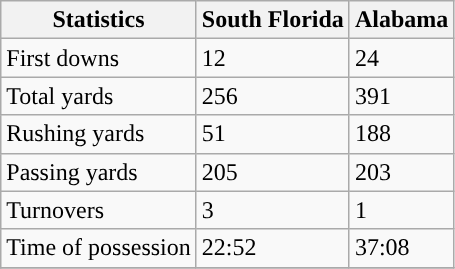<table class="wikitable" style="float: left;">
<tr>
<th>Statistics</th>
<th>South Florida</th>
<th>Alabama</th>
</tr>
<tr>
<td>First downs</td>
<td>12</td>
<td>24</td>
</tr>
<tr>
<td>Total yards</td>
<td>256</td>
<td>391</td>
</tr>
<tr>
<td>Rushing yards</td>
<td>51</td>
<td>188</td>
</tr>
<tr>
<td>Passing yards</td>
<td>205</td>
<td>203</td>
</tr>
<tr>
<td>Turnovers</td>
<td>3</td>
<td>1</td>
</tr>
<tr>
<td>Time of possession</td>
<td>22:52</td>
<td>37:08</td>
</tr>
<tr>
</tr>
</table>
